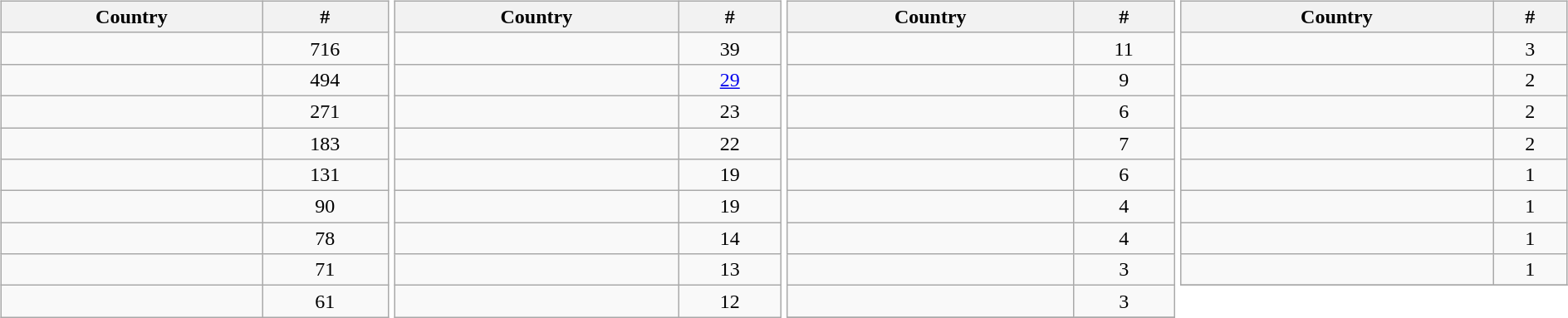<table width="100%">
<tr>
<td valign="top" width="25%"><br><table class="wikitable" style="width: 100%;">
<tr>
<th>Country</th>
<th>#</th>
</tr>
<tr>
<td></td>
<td align="center">716</td>
</tr>
<tr>
<td></td>
<td align="center">494</td>
</tr>
<tr>
<td></td>
<td align="center">271</td>
</tr>
<tr>
<td></td>
<td align="center">183</td>
</tr>
<tr>
<td></td>
<td align="center">131</td>
</tr>
<tr>
<td></td>
<td align="center">90</td>
</tr>
<tr>
<td></td>
<td align="center">78</td>
</tr>
<tr>
<td></td>
<td align="center">71</td>
</tr>
<tr>
<td></td>
<td align="center">61</td>
</tr>
</table>
</td>
<td valign="top" width="25%"><br><table class="wikitable" style="width: 100%;">
<tr>
<th>Country</th>
<th>#</th>
</tr>
<tr>
<td></td>
<td align="center">39</td>
</tr>
<tr>
<td></td>
<td align="center"><a href='#'>29</a></td>
</tr>
<tr>
<td></td>
<td align="center">23</td>
</tr>
<tr>
<td></td>
<td align="center">22</td>
</tr>
<tr>
<td></td>
<td align="center">19</td>
</tr>
<tr>
<td></td>
<td align="center">19</td>
</tr>
<tr>
<td></td>
<td align="center">14</td>
</tr>
<tr>
<td></td>
<td align="center">13</td>
</tr>
<tr>
<td></td>
<td align="center">12</td>
</tr>
</table>
</td>
<td valign="top" width="25%"><br><table class="wikitable" style="width: 100%;">
<tr>
<th>Country</th>
<th>#</th>
</tr>
<tr>
<td></td>
<td align="center">11</td>
</tr>
<tr>
<td></td>
<td align="center">9</td>
</tr>
<tr>
<td></td>
<td align="center">6</td>
</tr>
<tr>
<td></td>
<td align="center">7</td>
</tr>
<tr>
<td></td>
<td align="center">6</td>
</tr>
<tr>
<td></td>
<td align="center">4</td>
</tr>
<tr>
<td></td>
<td align="center">4</td>
</tr>
<tr>
<td></td>
<td align="center">3</td>
</tr>
<tr>
<td></td>
<td align="center">3</td>
</tr>
<tr>
</tr>
</table>
</td>
<td valign="top" width="25%"><br><table class="wikitable" style="width: 100%;">
<tr>
<th>Country</th>
<th>#</th>
</tr>
<tr>
<td></td>
<td align="center">3</td>
</tr>
<tr>
<td></td>
<td align="center">2</td>
</tr>
<tr>
<td></td>
<td align="center">2</td>
</tr>
<tr>
<td></td>
<td align="center">2</td>
</tr>
<tr>
<td></td>
<td align="center">1</td>
</tr>
<tr>
<td></td>
<td align="center">1</td>
</tr>
<tr>
<td></td>
<td align="center">1</td>
</tr>
<tr>
<td></td>
<td align="center">1</td>
</tr>
<tr>
</tr>
</table>
</td>
</tr>
</table>
